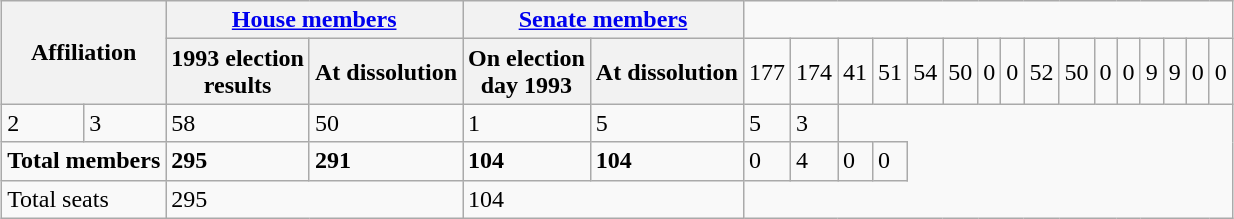<table class="wikitable" style="margin:1em auto;">
<tr>
<th colspan=2 rowspan=2>Affiliation</th>
<th colspan=2><a href='#'>House members</a></th>
<th colspan=2><a href='#'>Senate members</a></th>
</tr>
<tr>
<th>1993 election<br>results</th>
<th>At dissolution</th>
<th>On election<br>day 1993</th>
<th>At dissolution<br></th>
<td>177</td>
<td>174</td>
<td>41</td>
<td>51<br></td>
<td>54</td>
<td>50</td>
<td>0</td>
<td>0<br></td>
<td>52</td>
<td>50</td>
<td>0</td>
<td>0<br></td>
<td>9</td>
<td>9</td>
<td>0</td>
<td>0</td>
</tr>
<tr>
<td>2</td>
<td>3</td>
<td>58</td>
<td>50<br></td>
<td>1</td>
<td>5</td>
<td>5</td>
<td>3</td>
</tr>
<tr>
<td colspan=2><strong>Total members</strong></td>
<td><strong>295</strong></td>
<td><strong>291</strong></td>
<td><strong>104</strong></td>
<td><strong>104</strong><br></td>
<td>0</td>
<td>4</td>
<td>0</td>
<td>0</td>
</tr>
<tr>
<td colspan=2>Total seats</td>
<td colspan=2>295</td>
<td colspan=2>104</td>
</tr>
</table>
